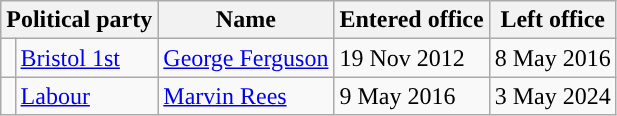<table class="wikitable">
<tr>
<th colspan=2>Political party</th>
<th>Name</th>
<th>Entered office</th>
<th>Left office</th>
</tr>
<tr>
<td style="background-color: "></td>
<td><a href='#'>Bristol 1st</a></td>
<td><a href='#'>George Ferguson</a></td>
<td>19 Nov 2012</td>
<td>8 May 2016</td>
</tr>
<tr>
<td style="background-color: "></td>
<td><a href='#'>Labour</a></td>
<td><a href='#'>Marvin Rees</a></td>
<td>9 May 2016</td>
<td>3 May 2024</td>
</tr>
</table>
